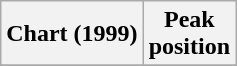<table class="wikitable plainrowheaders" style="text-align:center">
<tr>
<th scope="col">Chart (1999)</th>
<th scope="col">Peak<br>position</th>
</tr>
<tr>
</tr>
</table>
